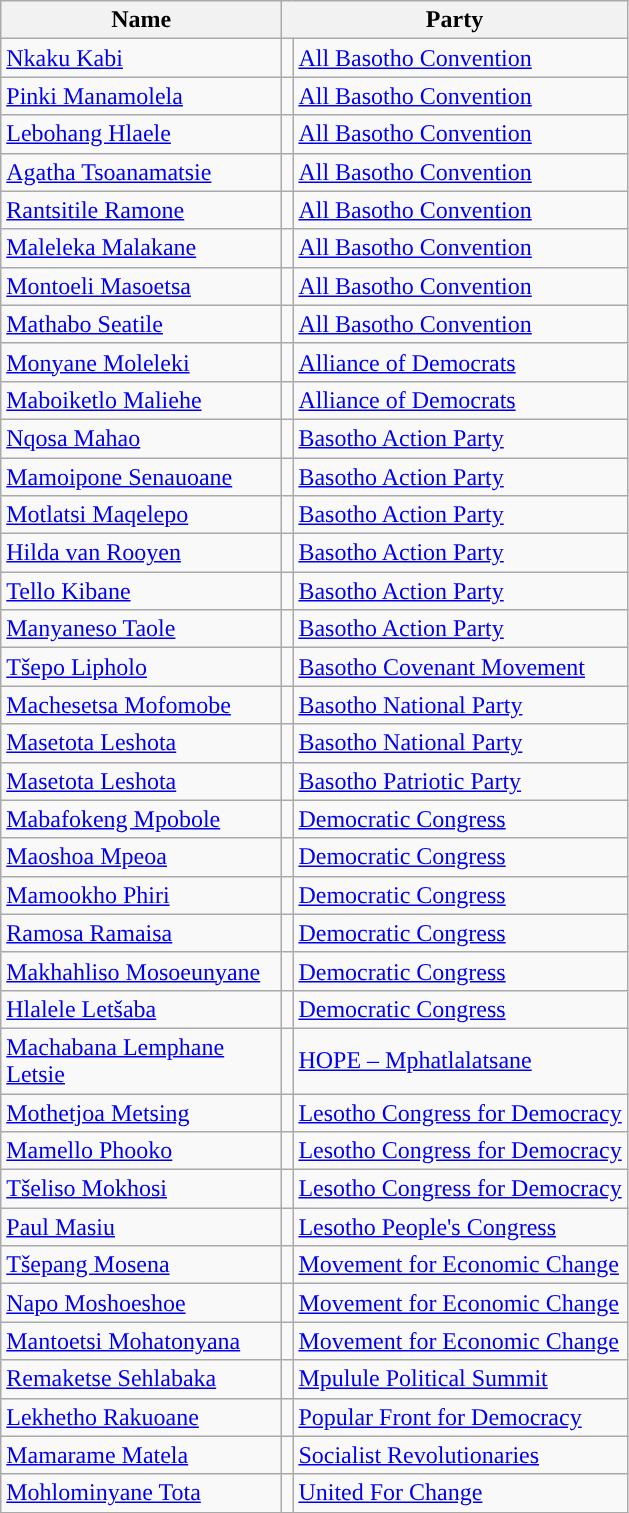<table class="wikitable sortable" id="elected-mps">
<tr>
<th style="width:180px">Name</th>
<th colspan=2>Party</th>
</tr>
<tr>
<td><a href='#'>Nkaku Kabi</a></td>
<td style="background-color: "></td>
<td><a href='#'>All Basotho Convention</a></td>
</tr>
<tr>
<td><a href='#'>Pinki Manamolela</a></td>
<td style="background-color: "></td>
<td><a href='#'>All Basotho Convention</a></td>
</tr>
<tr>
<td><a href='#'>Lebohang Hlaele</a></td>
<td style="background-color: "></td>
<td><a href='#'>All Basotho Convention</a></td>
</tr>
<tr>
<td><a href='#'>Agatha Tsoanamatsie</a></td>
<td style="background-color: "></td>
<td><a href='#'>All Basotho Convention</a></td>
</tr>
<tr>
<td><a href='#'>Rantsitile Ramone</a></td>
<td style="background-color: "></td>
<td><a href='#'>All Basotho Convention</a></td>
</tr>
<tr>
<td><a href='#'>Maleleka Malakane</a></td>
<td style="background-color: "></td>
<td><a href='#'>All Basotho Convention</a></td>
</tr>
<tr>
<td><a href='#'>Montoeli Masoetsa</a></td>
<td style="background-color: "></td>
<td><a href='#'>All Basotho Convention</a></td>
</tr>
<tr>
<td><a href='#'>Mathabo Seatile</a></td>
<td style="background-color: "></td>
<td><a href='#'>All Basotho Convention</a></td>
</tr>
<tr>
<td><a href='#'>Monyane Moleleki</a></td>
<td style="background-color: "></td>
<td><a href='#'>Alliance of Democrats</a></td>
</tr>
<tr>
<td><a href='#'>Maboiketlo Maliehe</a></td>
<td style="background-color: "></td>
<td><a href='#'>Alliance of Democrats</a></td>
</tr>
<tr>
<td><a href='#'>Nqosa Mahao</a></td>
<td style="background-color: "></td>
<td><a href='#'>Basotho Action Party</a></td>
</tr>
<tr>
<td><a href='#'>Mamoipone Senauoane</a></td>
<td style="background-color: "></td>
<td><a href='#'>Basotho Action Party</a></td>
</tr>
<tr>
<td><a href='#'>Motlatsi Maqelepo</a></td>
<td style="background-color: "></td>
<td><a href='#'>Basotho Action Party</a></td>
</tr>
<tr>
<td><a href='#'>Hilda van Rooyen</a></td>
<td style="background-color: "></td>
<td><a href='#'>Basotho Action Party</a></td>
</tr>
<tr>
<td><a href='#'>Tello Kibane</a></td>
<td style="background-color: "></td>
<td><a href='#'>Basotho Action Party</a></td>
</tr>
<tr>
<td><a href='#'>Manyaneso Taole</a></td>
<td style="background-color: "></td>
<td><a href='#'>Basotho Action Party</a></td>
</tr>
<tr>
<td><a href='#'>Tšepo Lipholo</a></td>
<td style="background-color: "></td>
<td><a href='#'>Basotho Covenant Movement</a></td>
</tr>
<tr>
<td><a href='#'>Machesetsa Mofomobe</a></td>
<td style="background-color: "></td>
<td><a href='#'>Basotho National Party</a></td>
</tr>
<tr>
<td><a href='#'>Masetota Leshota</a></td>
<td style="background-color: "></td>
<td><a href='#'>Basotho National Party</a></td>
</tr>
<tr>
<td><a href='#'>Masetota Leshota</a></td>
<td style="background-color: "></td>
<td><a href='#'>Basotho Patriotic Party</a></td>
</tr>
<tr>
<td><a href='#'>Mabafokeng Mpobole</a></td>
<td style="background-color: "></td>
<td><a href='#'>Democratic Congress</a></td>
</tr>
<tr>
<td><a href='#'>Maoshoa Mpeoa</a></td>
<td style="background-color: "></td>
<td><a href='#'>Democratic Congress</a></td>
</tr>
<tr>
<td><a href='#'>Mamookho Phiri</a></td>
<td style="background-color: "></td>
<td><a href='#'>Democratic Congress</a></td>
</tr>
<tr>
<td><a href='#'>Ramosa Ramaisa</a></td>
<td style="background-color: "></td>
<td><a href='#'>Democratic Congress</a></td>
</tr>
<tr>
<td><a href='#'>Makhahliso Mosoeunyane</a></td>
<td style="background-color: "></td>
<td><a href='#'>Democratic Congress</a></td>
</tr>
<tr>
<td><a href='#'>Hlalele Letšaba</a></td>
<td style="background-color: "></td>
<td><a href='#'>Democratic Congress</a></td>
</tr>
<tr>
<td><a href='#'>Machabana Lemphane Letsie</a></td>
<td style="background-color: "></td>
<td><a href='#'>HOPE – Mphatlalatsane</a></td>
</tr>
<tr>
<td><a href='#'>Mothetjoa Metsing</a></td>
<td style="background-color: "></td>
<td><a href='#'>Lesotho Congress for Democracy</a></td>
</tr>
<tr>
<td><a href='#'>Mamello Phooko</a></td>
<td style="background-color: "></td>
<td><a href='#'>Lesotho Congress for Democracy</a></td>
</tr>
<tr>
<td><a href='#'>Tšeliso Mokhosi</a></td>
<td style="background-color: "></td>
<td><a href='#'>Lesotho Congress for Democracy</a></td>
</tr>
<tr>
<td><a href='#'>Paul Masiu</a></td>
<td style="background-color: "></td>
<td><a href='#'>Lesotho People's Congress</a></td>
</tr>
<tr>
<td><a href='#'>Tšepang Mosena</a></td>
<td style="background-color: "></td>
<td><a href='#'>Movement for Economic Change</a></td>
</tr>
<tr>
<td><a href='#'>Napo Moshoeshoe</a></td>
<td style="background-color: "></td>
<td><a href='#'>Movement for Economic Change</a></td>
</tr>
<tr>
<td><a href='#'>Mantoetsi Mohatonyana</a></td>
<td style="background-color: "></td>
<td><a href='#'>Movement for Economic Change</a></td>
</tr>
<tr>
<td><a href='#'>Remaketse Sehlabaka</a></td>
<td style="background-color: "></td>
<td><a href='#'>Mpulule Political Summit</a></td>
</tr>
<tr>
<td><a href='#'>Lekhetho Rakuoane</a></td>
<td style="background-color: "></td>
<td><a href='#'>Popular Front for Democracy</a></td>
</tr>
<tr>
<td><a href='#'>Mamarame Matela</a></td>
<td style="background-color: "></td>
<td><a href='#'>Socialist Revolutionaries</a></td>
</tr>
<tr>
<td><a href='#'>Mohlominyane Tota</a></td>
<td style="background-color: "></td>
<td><a href='#'>United For Change</a></td>
</tr>
</table>
